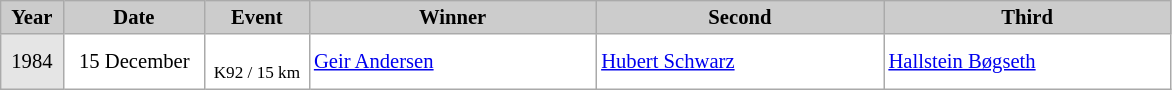<table class="wikitable plainrowheaders" style="background:#fff; font-size:86%; line-height:15px; border:grey solid 1px; border-collapse:collapse;">
<tr style="background:#ccc; text-align:center;">
<th style="background:#ccc;" width="35">Year</th>
<th style="background:#ccc;" width="88">Date</th>
<th style="background:#ccc;" width="63">Event</th>
<th style="background:#ccc;" width="185">Winner</th>
<th style="background:#ccc;" width="185">Second</th>
<th style="background:#ccc;" width="185">Third</th>
</tr>
<tr>
<td align=center bgcolor=#E5E5E5>1984</td>
<td align=right>15 December  </td>
<td align=center><br><small>K92 / 15 km</small></td>
<td> <a href='#'>Geir Andersen</a></td>
<td> <a href='#'>Hubert Schwarz</a></td>
<td> <a href='#'>Hallstein Bøgseth</a></td>
</tr>
</table>
